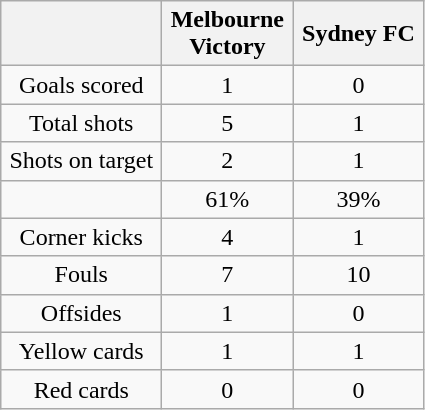<table class="wikitable plainrowheaders" style="text-align:center">
<tr>
<th width=100></th>
<th width=80>Melbourne Victory</th>
<th width=80>Sydney FC</th>
</tr>
<tr>
<td>Goals scored</td>
<td>1</td>
<td>0</td>
</tr>
<tr>
<td>Total shots</td>
<td>5</td>
<td>1</td>
</tr>
<tr>
<td>Shots on target</td>
<td>2</td>
<td>1</td>
</tr>
<tr>
<td></td>
<td>61%</td>
<td>39%</td>
</tr>
<tr>
<td>Corner kicks</td>
<td>4</td>
<td>1</td>
</tr>
<tr>
<td>Fouls</td>
<td>7</td>
<td>10</td>
</tr>
<tr>
<td>Offsides</td>
<td>1</td>
<td>0</td>
</tr>
<tr>
<td>Yellow cards</td>
<td>1</td>
<td>1</td>
</tr>
<tr>
<td>Red cards</td>
<td>0</td>
<td>0</td>
</tr>
</table>
